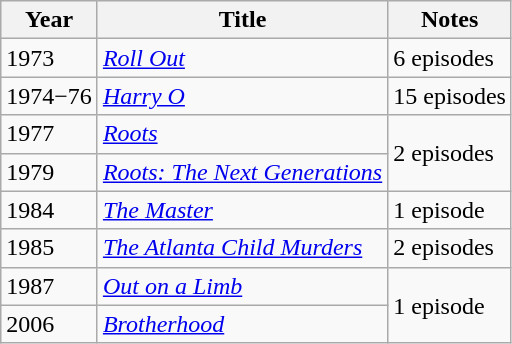<table class="wikitable">
<tr>
<th>Year</th>
<th>Title</th>
<th>Notes</th>
</tr>
<tr>
<td>1973</td>
<td><em><a href='#'>Roll Out</a></em></td>
<td>6 episodes</td>
</tr>
<tr>
<td>1974−76</td>
<td><em><a href='#'>Harry O</a></em></td>
<td>15 episodes</td>
</tr>
<tr>
<td>1977</td>
<td><em><a href='#'>Roots</a></em></td>
<td rowspan=2>2 episodes</td>
</tr>
<tr>
<td>1979</td>
<td><em><a href='#'>Roots: The Next Generations</a></em></td>
</tr>
<tr>
<td>1984</td>
<td><em><a href='#'>The Master</a></em></td>
<td>1 episode</td>
</tr>
<tr>
<td>1985</td>
<td><em><a href='#'>The Atlanta Child Murders</a></em></td>
<td>2 episodes</td>
</tr>
<tr>
<td>1987</td>
<td><em><a href='#'>Out on a Limb</a></em></td>
<td rowspan=2>1 episode</td>
</tr>
<tr>
<td>2006</td>
<td><em><a href='#'>Brotherhood</a></em></td>
</tr>
</table>
